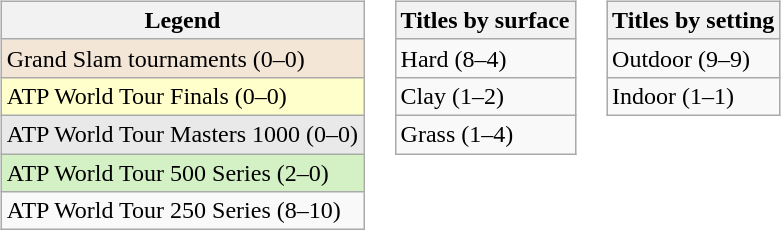<table>
<tr valign="top">
<td><br><table class="wikitable">
<tr>
<th>Legend</th>
</tr>
<tr style="background:#f3e6d7;">
<td>Grand Slam tournaments (0–0)</td>
</tr>
<tr style="background:#ffffcc;">
<td>ATP World Tour Finals (0–0)</td>
</tr>
<tr style="background:#e9e9e9;">
<td>ATP World Tour Masters 1000 (0–0)</td>
</tr>
<tr style="background:#d4f1c5;">
<td>ATP World Tour 500 Series (2–0)</td>
</tr>
<tr>
<td>ATP World Tour 250 Series (8–10)</td>
</tr>
</table>
</td>
<td><br><table class="wikitable">
<tr>
<th>Titles by surface</th>
</tr>
<tr>
<td>Hard (8–4)</td>
</tr>
<tr>
<td>Clay (1–2)</td>
</tr>
<tr>
<td>Grass (1–4)</td>
</tr>
</table>
</td>
<td><br><table class="wikitable">
<tr>
<th>Titles by setting</th>
</tr>
<tr>
<td>Outdoor (9–9)</td>
</tr>
<tr>
<td>Indoor (1–1)</td>
</tr>
</table>
</td>
</tr>
</table>
